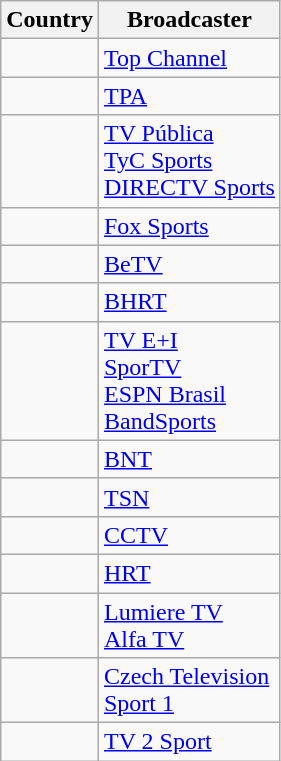<table class="wikitable">
<tr>
<th align=center>Country</th>
<th align=center>Broadcaster</th>
</tr>
<tr>
<td align=left></td>
<td><a href='#'>Top Channel</a></td>
</tr>
<tr>
<td align=left></td>
<td><a href='#'>TPA</a></td>
</tr>
<tr>
<td align=left></td>
<td><a href='#'>TV Pública</a> <br> <a href='#'>TyC Sports</a> <br> <a href='#'>DIRECTV Sports</a></td>
</tr>
<tr>
<td align=left></td>
<td><a href='#'>Fox Sports</a></td>
</tr>
<tr>
<td align=left></td>
<td><a href='#'>BeTV</a></td>
</tr>
<tr>
<td align=left></td>
<td><a href='#'>BHRT</a></td>
</tr>
<tr>
<td align=left></td>
<td><a href='#'>TV E+I</a> <br> <a href='#'>SporTV</a> <br> <a href='#'>ESPN Brasil</a> <br> <a href='#'>BandSports</a></td>
</tr>
<tr>
<td align=left></td>
<td><a href='#'>BNT</a></td>
</tr>
<tr>
<td align=left></td>
<td><a href='#'>TSN</a></td>
</tr>
<tr>
<td align=left></td>
<td><a href='#'>CCTV</a></td>
</tr>
<tr>
<td align=left></td>
<td><a href='#'>HRT</a></td>
</tr>
<tr>
<td align=left></td>
<td><a href='#'>Lumiere TV</a> <br> <a href='#'>Alfa TV</a></td>
</tr>
<tr>
<td align=left></td>
<td><a href='#'>Czech Television</a> <br> <a href='#'>Sport 1</a></td>
</tr>
<tr>
<td align=left></td>
<td><a href='#'>TV 2 Sport</a></td>
</tr>
</table>
